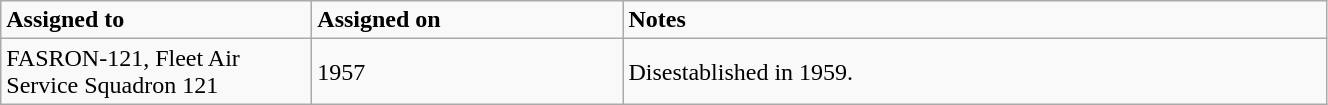<table class="wikitable" style="width: 70%;">
<tr>
<td style="width: 200px;"><strong>Assigned to</strong></td>
<td style="width: 200px;"><strong>Assigned on</strong></td>
<td><strong>Notes</strong></td>
</tr>
<tr>
<td>FASRON-121, Fleet Air Service Squadron 121</td>
<td>1957</td>
<td>Disestablished in 1959.</td>
</tr>
</table>
